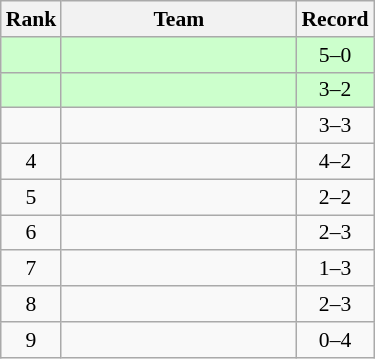<table class="wikitable" style="font-size:90%;">
<tr>
<th>Rank</th>
<th width=150px>Team</th>
<th>Record</th>
</tr>
<tr bgcolor=ccffcc>
<td align=center></td>
<td></td>
<td align=center>5–0</td>
</tr>
<tr bgcolor=ccffcc>
<td align=center></td>
<td></td>
<td align=center>3–2</td>
</tr>
<tr>
<td align=center></td>
<td></td>
<td align=center>3–3</td>
</tr>
<tr>
<td align=center>4</td>
<td></td>
<td align=center>4–2</td>
</tr>
<tr>
<td align=center>5</td>
<td></td>
<td align=center>2–2</td>
</tr>
<tr>
<td align=center>6</td>
<td></td>
<td align=center>2–3</td>
</tr>
<tr>
<td align=center>7</td>
<td></td>
<td align=center>1–3</td>
</tr>
<tr>
<td align=center>8</td>
<td></td>
<td align=center>2–3</td>
</tr>
<tr>
<td align=center>9</td>
<td></td>
<td align=center>0–4</td>
</tr>
</table>
